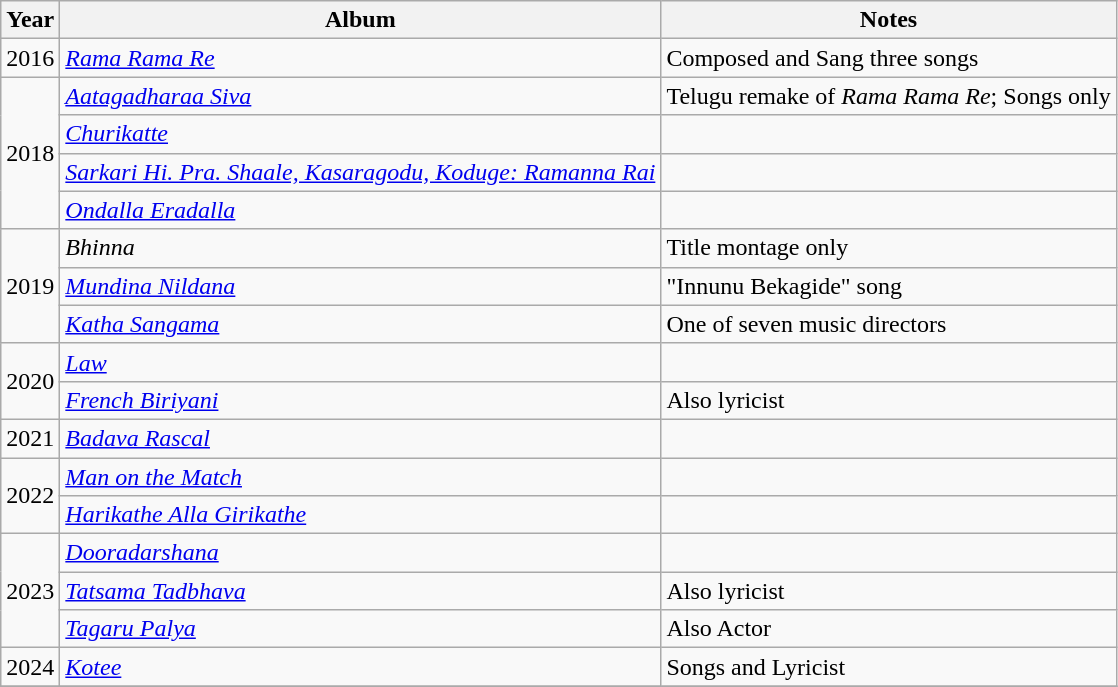<table class="wikitable sortable">
<tr>
<th>Year</th>
<th>Album</th>
<th>Notes</th>
</tr>
<tr>
<td>2016</td>
<td><em><a href='#'>Rama Rama Re</a></em></td>
<td>Composed and Sang three songs</td>
</tr>
<tr>
<td rowspan="4">2018</td>
<td><em><a href='#'>Aatagadharaa Siva</a></em></td>
<td>Telugu remake of <em>Rama Rama Re</em>; Songs only</td>
</tr>
<tr>
<td><em><a href='#'>Churikatte</a></em></td>
<td></td>
</tr>
<tr>
<td><em><a href='#'>Sarkari Hi. Pra. Shaale, Kasaragodu, Koduge: Ramanna Rai</a></em></td>
<td></td>
</tr>
<tr>
<td><em><a href='#'>Ondalla Eradalla</a></em></td>
<td></td>
</tr>
<tr>
<td rowspan="3">2019</td>
<td><em>Bhinna</em></td>
<td>Title montage only</td>
</tr>
<tr>
<td><em><a href='#'>Mundina Nildana</a></em></td>
<td>"Innunu Bekagide" song</td>
</tr>
<tr>
<td><a href='#'><em>Katha Sangama</em></a></td>
<td>One of seven music directors</td>
</tr>
<tr>
<td rowspan="2">2020</td>
<td><em><a href='#'>Law</a></em></td>
<td></td>
</tr>
<tr>
<td><em><a href='#'>French Biriyani</a></em></td>
<td>Also lyricist</td>
</tr>
<tr>
<td>2021</td>
<td><em><a href='#'>Badava Rascal</a></em></td>
<td></td>
</tr>
<tr>
<td rowspan="2">2022</td>
<td><em><a href='#'>Man on the Match</a></em></td>
<td></td>
</tr>
<tr>
<td><em><a href='#'>Harikathe Alla Girikathe</a></em></td>
<td></td>
</tr>
<tr>
<td rowspan="3">2023</td>
<td><em><a href='#'>Dooradarshana</a></em></td>
<td></td>
</tr>
<tr>
<td><em><a href='#'>Tatsama Tadbhava</a></em></td>
<td>Also lyricist</td>
</tr>
<tr>
<td><em><a href='#'>Tagaru Palya</a></em></td>
<td>Also Actor</td>
</tr>
<tr>
<td>2024</td>
<td><em><a href='#'>Kotee</a></em></td>
<td>Songs and Lyricist</td>
</tr>
<tr>
</tr>
</table>
